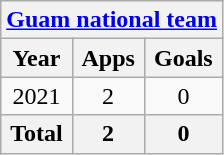<table class="wikitable" style="text-align:center">
<tr>
<th colspan=3><a href='#'>Guam national team</a></th>
</tr>
<tr>
<th>Year</th>
<th>Apps</th>
<th>Goals</th>
</tr>
<tr>
<td>2021</td>
<td>2</td>
<td>0</td>
</tr>
<tr>
<th>Total</th>
<th>2</th>
<th>0</th>
</tr>
</table>
